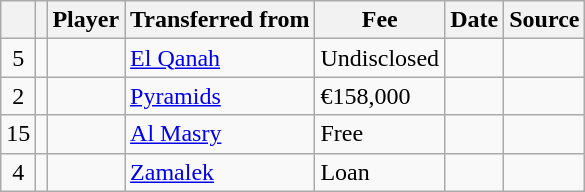<table class="wikitable plainrowheaders sortable">
<tr>
<th></th>
<th></th>
<th scope=col>Player</th>
<th>Transferred from</th>
<th !scope=col; style="width: 65px;">Fee</th>
<th scope=col>Date</th>
<th scope=col>Source</th>
</tr>
<tr>
<td align=center>5</td>
<td align=center></td>
<td></td>
<td> <a href='#'>El Qanah</a></td>
<td>Undisclosed</td>
<td></td>
<td></td>
</tr>
<tr>
<td align=center>2</td>
<td align=center></td>
<td></td>
<td> <a href='#'>Pyramids</a></td>
<td>€158,000</td>
<td></td>
<td></td>
</tr>
<tr>
<td align=center>15</td>
<td align=center></td>
<td></td>
<td> <a href='#'>Al Masry</a></td>
<td>Free</td>
<td></td>
<td></td>
</tr>
<tr>
<td align=center>4</td>
<td align=center></td>
<td></td>
<td> <a href='#'>Zamalek</a></td>
<td>Loan</td>
<td></td>
<td></td>
</tr>
</table>
